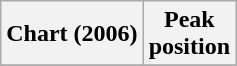<table class="wikitable plainrowheaders">
<tr>
<th>Chart (2006)</th>
<th>Peak<br>position</th>
</tr>
<tr>
</tr>
</table>
